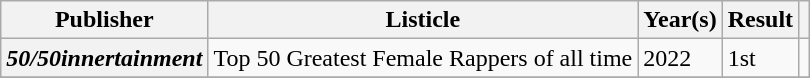<table class="wikitable plainrowheaders sortable" style="margin-right: 0;">
<tr>
<th scope="col">Publisher</th>
<th scope="col">Listicle</th>
<th scope="col">Year(s)</th>
<th scope="col">Result</th>
<th scope="col" class="unsortable"></th>
</tr>
<tr>
<th scope="row"><em>50/50innertainment</em></th>
<td>Top 50 Greatest Female Rappers of all time</td>
<td>2022</td>
<td>1st</td>
<td></td>
</tr>
<tr>
</tr>
</table>
